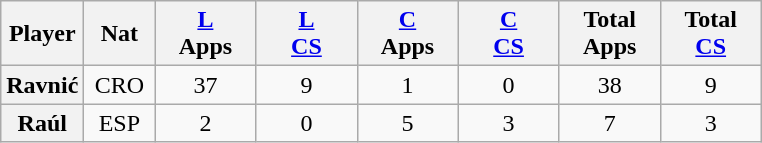<table class="wikitable sortable" style="text-align:center">
<tr>
<th>Player</th>
<th width="40">Nat</th>
<th width="60"><a href='#'>L</a><br>Apps</th>
<th width="60"><a href='#'>L</a><br><a href='#'>CS</a></th>
<th width="60"><a href='#'>C</a><br>Apps</th>
<th width="60"><a href='#'>C</a><br><a href='#'>CS</a></th>
<th width="60">Total<br>Apps</th>
<th width="60">Total<br><a href='#'>CS</a></th>
</tr>
<tr>
<th>Ravnić</th>
<td>CRO</td>
<td>37</td>
<td>9</td>
<td>1</td>
<td>0</td>
<td>38</td>
<td>9</td>
</tr>
<tr>
<th>Raúl</th>
<td>ESP</td>
<td>2</td>
<td>0</td>
<td>5</td>
<td>3</td>
<td>7</td>
<td>3</td>
</tr>
</table>
